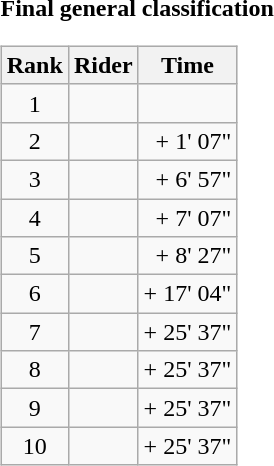<table>
<tr>
<td><strong>Final general classification</strong><br><table class="wikitable">
<tr>
<th scope="col">Rank</th>
<th scope="col">Rider</th>
<th scope="col">Time</th>
</tr>
<tr>
<td style="text-align:center;">1</td>
<td></td>
<td style="text-align:right;"></td>
</tr>
<tr>
<td style="text-align:center;">2</td>
<td></td>
<td style="text-align:right;">+ 1' 07"</td>
</tr>
<tr>
<td style="text-align:center;">3</td>
<td></td>
<td style="text-align:right;">+ 6' 57"</td>
</tr>
<tr>
<td style="text-align:center;">4</td>
<td></td>
<td style="text-align:right;">+ 7' 07"</td>
</tr>
<tr>
<td style="text-align:center;">5</td>
<td></td>
<td style="text-align:right;">+ 8' 27"</td>
</tr>
<tr>
<td style="text-align:center;">6</td>
<td></td>
<td style="text-align:right;">+ 17' 04"</td>
</tr>
<tr>
<td style="text-align:center;">7</td>
<td></td>
<td style="text-align:right;">+ 25' 37"</td>
</tr>
<tr>
<td style="text-align:center;">8</td>
<td></td>
<td style="text-align:right;">+ 25' 37"</td>
</tr>
<tr>
<td style="text-align:center;">9</td>
<td></td>
<td style="text-align:right;">+ 25' 37"</td>
</tr>
<tr>
<td style="text-align:center;">10</td>
<td></td>
<td style="text-align:right;">+ 25' 37"</td>
</tr>
</table>
</td>
</tr>
</table>
